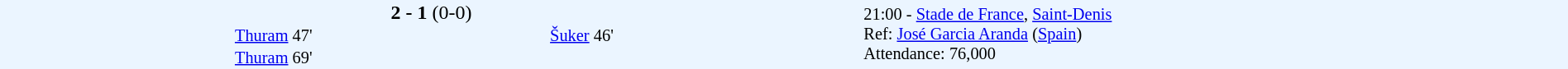<table cellspacing=0 width=100% style=background:#EBF5FF>
<tr>
<td width="20%" align="right"><strong></strong></td>
<td align="center" width=15%><strong>2 - 1</strong> (0-0)</td>
<td width="20%"><strong></strong></td>
<td style=font-size:85% rowspan=3>21:00 - <a href='#'>Stade de France</a>, <a href='#'>Saint-Denis</a><br>Ref: <a href='#'>José Garcia Aranda</a> (<a href='#'>Spain</a>)<br>Attendance: 76,000</td>
</tr>
<tr style=font-size:85%>
<td align="right"><a href='#'>Thuram</a> 47'</td>
<td></td>
<td><a href='#'>Šuker</a> 46'</td>
</tr>
<tr style=font-size:85%>
<td align="right"><a href='#'>Thuram</a> 69'</td>
</tr>
</table>
